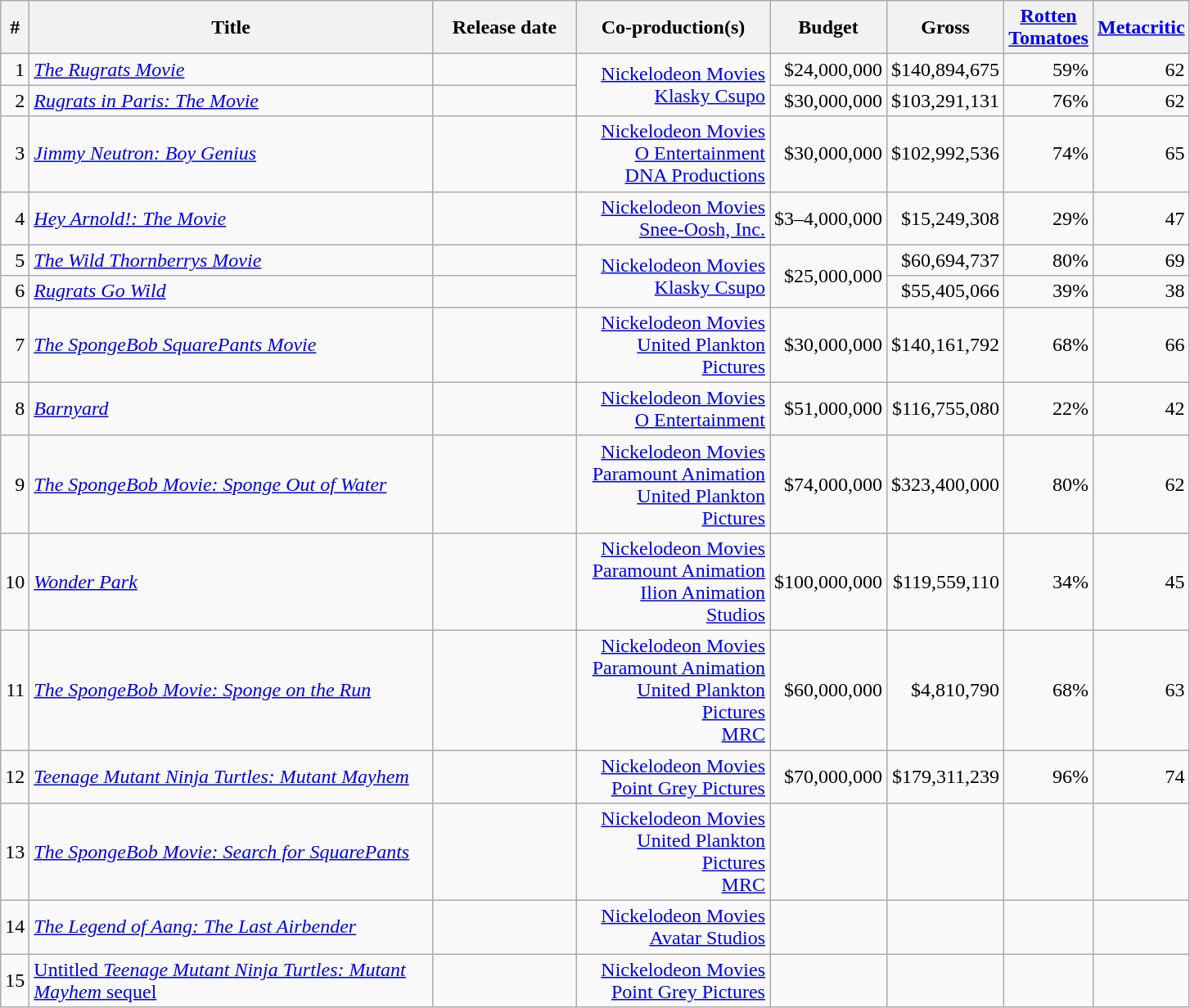<table class="wikitable sortable" style="text-align: right;">
<tr>
<th ! style="width:10px;">#</th>
<th ! style="width:321px;">Title</th>
<th ! style="width:110px;">Release date</th>
<th ! width=150>Co-production(s)</th>
<th ! width=75>Budget</th>
<th ! width=75>Gross</th>
<th ! width=50><a href='#'>Rotten Tomatoes</a></th>
<th ! width=50><a href='#'>Metacritic</a></th>
</tr>
<tr>
<td>1</td>
<td style="text-align:left;"><em><a href='#'>The Rugrats Movie</a></em></td>
<td></td>
<td rowspan=2><a href='#'>Nickelodeon Movies</a><br><a href='#'>Klasky Csupo</a></td>
<td>$24,000,000</td>
<td>$140,894,675</td>
<td>59%</td>
<td>62</td>
</tr>
<tr>
<td>2</td>
<td style="text-align:left;"><em><a href='#'>Rugrats in Paris: The Movie</a></em></td>
<td></td>
<td>$30,000,000</td>
<td>$103,291,131</td>
<td>76%</td>
<td>62</td>
</tr>
<tr>
<td>3</td>
<td style="text-align:left;"><em><a href='#'>Jimmy Neutron: Boy Genius</a></em></td>
<td></td>
<td><a href='#'>Nickelodeon Movies</a><br><a href='#'>O Entertainment</a><br> <a href='#'>DNA Productions</a></td>
<td>$30,000,000</td>
<td>$102,992,536</td>
<td>74%</td>
<td>65</td>
</tr>
<tr>
<td>4</td>
<td style="text-align:left;"><em><a href='#'>Hey Arnold!: The Movie</a></em></td>
<td></td>
<td><a href='#'>Nickelodeon Movies</a><br><a href='#'>Snee-Oosh, Inc.</a></td>
<td>$3–4,000,000</td>
<td>$15,249,308</td>
<td>29%</td>
<td>47</td>
</tr>
<tr>
<td>5</td>
<td style="text-align:left;"><em><a href='#'>The Wild Thornberrys Movie</a></em></td>
<td></td>
<td rowspan=2><a href='#'>Nickelodeon Movies</a><br><a href='#'>Klasky Csupo</a></td>
<td rowspan="2">$25,000,000</td>
<td>$60,694,737</td>
<td>80%</td>
<td>69</td>
</tr>
<tr>
<td>6</td>
<td style="text-align:left;"><em><a href='#'>Rugrats Go Wild</a></em></td>
<td></td>
<td>$55,405,066</td>
<td>39%</td>
<td>38</td>
</tr>
<tr>
<td>7</td>
<td style="text-align:left;"><em><a href='#'>The SpongeBob SquarePants Movie</a></em></td>
<td></td>
<td><a href='#'>Nickelodeon Movies</a><br><a href='#'>United Plankton Pictures</a></td>
<td>$30,000,000</td>
<td>$140,161,792</td>
<td>68%</td>
<td>66</td>
</tr>
<tr>
<td>8</td>
<td style="text-align:left;"><em><a href='#'>Barnyard</a></em></td>
<td></td>
<td><a href='#'>Nickelodeon Movies</a><br><a href='#'>O Entertainment</a></td>
<td>$51,000,000</td>
<td>$116,755,080</td>
<td>22%</td>
<td>42</td>
</tr>
<tr>
<td>9</td>
<td style="text-align:left;"><em><a href='#'>The SpongeBob Movie: Sponge Out of Water</a></em></td>
<td></td>
<td><a href='#'>Nickelodeon Movies</a><br><a href='#'>Paramount Animation</a><br><a href='#'>United Plankton Pictures</a></td>
<td>$74,000,000</td>
<td>$323,400,000</td>
<td>80%</td>
<td>62</td>
</tr>
<tr>
<td>10</td>
<td style="text-align:left;"><em><a href='#'>Wonder Park</a></em></td>
<td></td>
<td><a href='#'>Nickelodeon Movies</a><br><a href='#'>Paramount Animation</a><br><a href='#'>Ilion Animation Studios</a></td>
<td>$100,000,000</td>
<td>$119,559,110</td>
<td>34%</td>
<td>45</td>
</tr>
<tr>
<td>11</td>
<td style="text-align:left;"><em><a href='#'>The SpongeBob Movie: Sponge on the Run</a></em></td>
<td></td>
<td><a href='#'>Nickelodeon Movies</a><br><a href='#'>Paramount Animation</a><br><a href='#'>United Plankton Pictures</a><br><a href='#'>MRC</a></td>
<td>$60,000,000</td>
<td>$4,810,790</td>
<td>68%</td>
<td>63</td>
</tr>
<tr>
<td>12</td>
<td style="text-align:left;"><em><a href='#'>Teenage Mutant Ninja Turtles: Mutant Mayhem</a></em></td>
<td></td>
<td><a href='#'>Nickelodeon Movies</a><br><a href='#'>Point Grey Pictures</a></td>
<td>$70,000,000</td>
<td>$179,311,239</td>
<td>96%</td>
<td>74</td>
</tr>
<tr>
<td>13</td>
<td style="text-align:left;"><em><a href='#'>The SpongeBob Movie: Search for SquarePants</a></em></td>
<td></td>
<td><a href='#'>Nickelodeon Movies</a><br><a href='#'>United Plankton Pictures</a><br><a href='#'>MRC</a></td>
<td></td>
<td></td>
<td></td>
<td></td>
</tr>
<tr>
<td>14</td>
<td style="text-align:left;"><em><a href='#'>The Legend of Aang: The Last Airbender</a></em></td>
<td></td>
<td><a href='#'>Nickelodeon Movies</a><br><a href='#'>Avatar Studios</a></td>
<td></td>
<td></td>
<td></td>
<td></td>
</tr>
<tr>
<td>15</td>
<td style="text-align:left;"><a href='#'>Untitled <em>Teenage Mutant Ninja Turtles: Mutant Mayhem</em> sequel</a></td>
<td></td>
<td><a href='#'>Nickelodeon Movies</a><br><a href='#'>Point Grey Pictures</a></td>
<td></td>
<td></td>
<td></td>
<td></td>
</tr>
</table>
